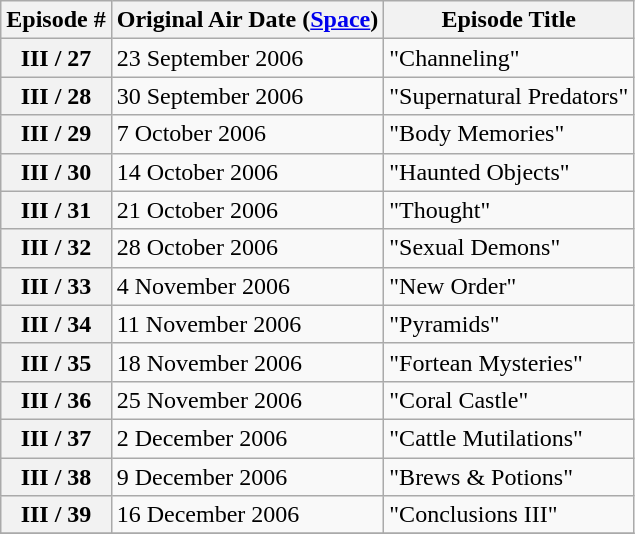<table class="wikitable">
<tr>
<th>Episode #</th>
<th>Original Air Date (<a href='#'>Space</a>)</th>
<th>Episode Title</th>
</tr>
<tr>
<th align="center">III / 27</th>
<td>23 September 2006</td>
<td>"Channeling"</td>
</tr>
<tr>
<th align="center">III / 28</th>
<td>30 September 2006</td>
<td>"Supernatural Predators"</td>
</tr>
<tr>
<th align="center">III / 29</th>
<td>7 October 2006</td>
<td>"Body Memories"</td>
</tr>
<tr>
<th align="center">III / 30</th>
<td>14 October 2006</td>
<td>"Haunted Objects"</td>
</tr>
<tr>
<th align="center">III / 31</th>
<td>21 October 2006</td>
<td>"Thought"</td>
</tr>
<tr>
<th align="center">III / 32</th>
<td>28 October 2006</td>
<td>"Sexual Demons"</td>
</tr>
<tr>
<th align="center">III / 33</th>
<td>4 November 2006</td>
<td>"New Order"</td>
</tr>
<tr>
<th align="center">III / 34</th>
<td>11 November 2006</td>
<td>"Pyramids"</td>
</tr>
<tr>
<th align="center">III / 35</th>
<td>18 November 2006</td>
<td>"Fortean Mysteries"</td>
</tr>
<tr>
<th align="center">III / 36</th>
<td>25 November 2006</td>
<td>"Coral Castle"</td>
</tr>
<tr>
<th align="center">III / 37</th>
<td>2 December 2006</td>
<td>"Cattle Mutilations"</td>
</tr>
<tr>
<th align="center">III / 38</th>
<td>9 December 2006</td>
<td>"Brews & Potions"</td>
</tr>
<tr>
<th align="center">III / 39</th>
<td>16 December 2006</td>
<td>"Conclusions III"</td>
</tr>
<tr>
</tr>
</table>
